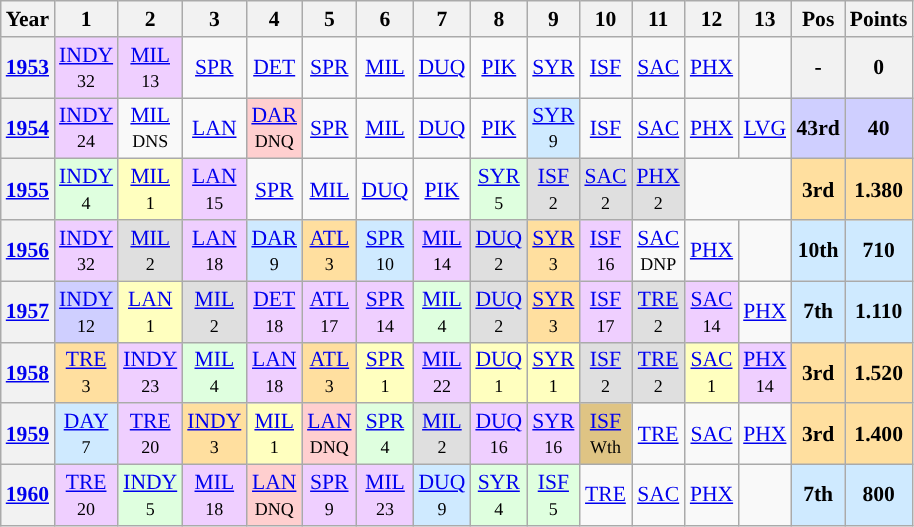<table class="wikitable" style="text-align:center; font-size:90%">
<tr>
<th>Year</th>
<th>1</th>
<th>2</th>
<th>3</th>
<th>4</th>
<th>5</th>
<th>6</th>
<th>7</th>
<th>8</th>
<th>9</th>
<th>10</th>
<th>11</th>
<th>12</th>
<th>13</th>
<th>Pos</th>
<th>Points</th>
</tr>
<tr>
<th rowspan=1><a href='#'>1953</a></th>
<td style="background:#EFCFFF;"><a href='#'>INDY</a><br><small>32</small></td>
<td style="background:#EFCFFF;"><a href='#'>MIL</a><br><small>13</small></td>
<td><a href='#'>SPR</a><br><small> </small></td>
<td><a href='#'>DET</a><br><small> </small></td>
<td><a href='#'>SPR</a><br><small> </small></td>
<td><a href='#'>MIL</a><br><small> </small></td>
<td><a href='#'>DUQ</a><br><small> </small></td>
<td><a href='#'>PIK</a></td>
<td><a href='#'>SYR</a><br><small> </small></td>
<td><a href='#'>ISF</a><br><small> </small></td>
<td><a href='#'>SAC</a><br><small> </small></td>
<td><a href='#'>PHX</a><br><small> </small></td>
<td colspan=1></td>
<th>-</th>
<th>0</th>
</tr>
<tr>
<th rowspan=1><a href='#'>1954</a></th>
<td style="background:#EFCFFF;"><a href='#'>INDY</a><br><small>24</small></td>
<td><a href='#'>MIL</a><br><small>DNS</small></td>
<td><a href='#'>LAN</a></td>
<td style="background:#FFCFCF;"><a href='#'>DAR</a><br><small>DNQ</small></td>
<td><a href='#'>SPR</a><br><small> </small></td>
<td><a href='#'>MIL</a></td>
<td><a href='#'>DUQ</a><br><small> </small></td>
<td><a href='#'>PIK</a></td>
<td style="background:#CFEAFF;"><a href='#'>SYR</a><br><small>9</small></td>
<td><a href='#'>ISF</a><br><small> </small></td>
<td><a href='#'>SAC</a><br><small> </small></td>
<td><a href='#'>PHX</a><br><small> </small></td>
<td><a href='#'>LVG</a><br><small> </small></td>
<th style="background:#CFCFFF;">43rd</th>
<th style="background:#CFCFFF;">40</th>
</tr>
<tr>
<th rowspan=1><a href='#'>1955</a></th>
<td style="background:#DFFFDF;"><a href='#'>INDY</a><br><small>4</small></td>
<td style="background:#FFFFBF;"><a href='#'>MIL</a><br><small>1</small></td>
<td style="background:#EFCFFF;"><a href='#'>LAN</a><br><small>15</small></td>
<td><a href='#'>SPR</a><br><small> </small></td>
<td><a href='#'>MIL</a><br><small> </small></td>
<td><a href='#'>DUQ</a><br><small> </small></td>
<td><a href='#'>PIK</a></td>
<td style="background:#DFFFDF;"><a href='#'>SYR</a><br><small>5</small></td>
<td style="background:#DFDFDF;"><a href='#'>ISF</a><br><small>2</small></td>
<td style="background:#DFDFDF;"><a href='#'>SAC</a><br><small>2</small></td>
<td style="background:#DFDFDF;"><a href='#'>PHX</a><br><small>2</small></td>
<td colspan=2></td>
<th style="background:#FFDF9F;">3rd</th>
<th style="background:#FFDF9F;">1.380</th>
</tr>
<tr>
<th rowspan=1><a href='#'>1956</a></th>
<td style="background:#EFCFFF;"><a href='#'>INDY</a><br><small>32</small></td>
<td style="background:#DFDFDF;"><a href='#'>MIL</a><br><small>2</small></td>
<td style="background:#EFCFFF;"><a href='#'>LAN</a><br><small>18</small></td>
<td style="background:#CFEAFF;"><a href='#'>DAR</a><br><small>9</small></td>
<td style="background:#FFDF9F;"><a href='#'>ATL</a><br><small>3</small></td>
<td style="background:#CFEAFF;"><a href='#'>SPR</a><br><small>10</small></td>
<td style="background:#EFCFFF;"><a href='#'>MIL</a><br><small>14</small></td>
<td style="background:#DFDFDF;"><a href='#'>DUQ</a><br><small>2</small></td>
<td style="background:#FFDF9F;"><a href='#'>SYR</a><br><small>3</small></td>
<td style="background:#EFCFFF;"><a href='#'>ISF</a><br><small>16</small></td>
<td><a href='#'>SAC</a><br><small>DNP</small></td>
<td><a href='#'>PHX</a><br><small> </small></td>
<td colspan=1></td>
<th style="background:#CFEAFF;">10th</th>
<th style="background:#CFEAFF;">710</th>
</tr>
<tr>
<th rowspan=1><a href='#'>1957</a></th>
<td style="background:#CFCFFF;"><a href='#'>INDY</a><br><small>12</small></td>
<td style="background:#FFFFBF;"><a href='#'>LAN</a><br><small>1</small></td>
<td style="background:#DFDFDF;"><a href='#'>MIL</a><br><small>2</small></td>
<td style="background:#EFCFFF;"><a href='#'>DET</a><br><small>18</small></td>
<td style="background:#EFCFFF;"><a href='#'>ATL</a><br><small>17</small></td>
<td style="background:#EFCFFF;"><a href='#'>SPR</a><br><small>14</small></td>
<td style="background:#DFFFDF;"><a href='#'>MIL</a><br><small>4</small></td>
<td style="background:#DFDFDF;"><a href='#'>DUQ</a><br><small>2</small></td>
<td style="background:#FFDF9F;"><a href='#'>SYR</a><br><small>3</small></td>
<td style="background:#EFCFFF;"><a href='#'>ISF</a><br><small>17</small></td>
<td style="background:#DFDFDF;"><a href='#'>TRE</a><br><small>2</small></td>
<td style="background:#EFCFFF;"><a href='#'>SAC</a><br><small>14</small></td>
<td><a href='#'>PHX</a><br><small> </small></td>
<th style="background:#CFEAFF;">7th</th>
<th style="background:#CFEAFF;">1.110</th>
</tr>
<tr>
<th rowspan=1><a href='#'>1958</a></th>
<td style="background:#FFDF9F;"><a href='#'>TRE</a><br><small>3</small></td>
<td style="background:#EFCFFF;"><a href='#'>INDY</a><br><small>23</small></td>
<td style="background:#DFFFDF;"><a href='#'>MIL</a><br><small>4</small></td>
<td style="background:#EFCFFF;"><a href='#'>LAN</a><br><small>18</small></td>
<td style="background:#FFDF9F;"><a href='#'>ATL</a><br><small>3</small></td>
<td style="background:#FFFFBF;"><a href='#'>SPR</a><br><small>1</small></td>
<td style="background:#EFCFFF;"><a href='#'>MIL</a><br><small>22</small></td>
<td style="background:#FFFFBF;"><a href='#'>DUQ</a><br><small>1</small></td>
<td style="background:#FFFFBF;"><a href='#'>SYR</a><br><small>1</small></td>
<td style="background:#DFDFDF;"><a href='#'>ISF</a><br><small>2</small></td>
<td style="background:#DFDFDF;"><a href='#'>TRE</a><br><small>2</small></td>
<td style="background:#FFFFBF;"><a href='#'>SAC</a><br><small>1</small></td>
<td style="background:#EFCFFF;"><a href='#'>PHX</a><br><small>14</small></td>
<th style="background:#FFDF9F;">3rd</th>
<th style="background:#FFDF9F;">1.520</th>
</tr>
<tr>
<th rowspan=1><a href='#'>1959</a></th>
<td style="background:#cfeaff;"><a href='#'>DAY</a><br><small>7</small></td>
<td style="background:#efcfff;"><a href='#'>TRE</a><br><small>20</small></td>
<td style="background:#ffdf9f;"><a href='#'>INDY</a><br><small>3</small></td>
<td style="background:#ffffbf;"><a href='#'>MIL</a><br><small>1</small></td>
<td style="background:#ffcfcf;"><a href='#'>LAN</a><br><small>DNQ</small></td>
<td style="background:#dfffdf;"><a href='#'>SPR</a><br><small>4</small></td>
<td style="background:#dfdfdf;"><a href='#'>MIL</a><br><small>2</small></td>
<td style="background:#efcfff;"><a href='#'>DUQ</a><br><small>16</small></td>
<td style="background:#efcfff;"><a href='#'>SYR</a><br><small>16</small></td>
<td style="background:#dfc484;"><a href='#'>ISF</a><br><small>Wth</small></td>
<td><a href='#'>TRE</a><br><small> </small></td>
<td><a href='#'>SAC</a><br><small> </small></td>
<td><a href='#'>PHX</a><br><small> </small></td>
<th style="background:#FFDF9F;">3rd</th>
<th style="background:#FFDF9F;">1.400</th>
</tr>
<tr>
<th><a href='#'>1960</a></th>
<td style="background:#EFCFFF;"><a href='#'>TRE</a><br><small>20</small></td>
<td style="background:#DFFFDF;"><a href='#'>INDY</a><br><small>5</small></td>
<td style="background:#EFCFFF;"><a href='#'>MIL</a><br><small>18</small></td>
<td style="background:#FFCFCF;"><a href='#'>LAN</a><br><small>DNQ</small></td>
<td style="background:#EFCFFF;"><a href='#'>SPR</a><br><small>9</small></td>
<td style="background:#EFCFFF;"><a href='#'>MIL</a><br><small>23</small></td>
<td style="background:#CFEAFF;"><a href='#'>DUQ</a><br><small>9</small></td>
<td style="background:#DFFFDF;"><a href='#'>SYR</a><br><small>4</small></td>
<td style="background:#DFFFDF;"><a href='#'>ISF</a><br><small>5</small></td>
<td><a href='#'>TRE</a><br><small> </small></td>
<td><a href='#'>SAC</a><br><small> </small></td>
<td><a href='#'>PHX</a><br><small> </small></td>
<td colspan=1></td>
<th style="background:#CFEAFF;">7th</th>
<th style="background:#CFEAFF;">800</th>
</tr>
</table>
